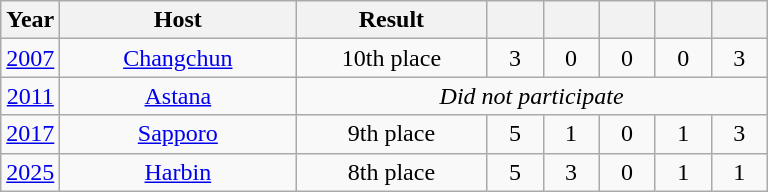<table class="wikitable" style="text-align:center">
<tr>
<th width=30>Year</th>
<th width=150>Host</th>
<th width=120>Result</th>
<th width=30></th>
<th width=30></th>
<th width=30></th>
<th width=30></th>
<th width=30></th>
</tr>
<tr>
<td><a href='#'>2007</a></td>
<td> <a href='#'>Changchun</a></td>
<td>10th place</td>
<td>3</td>
<td>0</td>
<td>0</td>
<td>0</td>
<td>3</td>
</tr>
<tr>
<td><a href='#'>2011</a></td>
<td> <a href='#'>Astana</a></td>
<td colspan=6><em>Did not participate</em></td>
</tr>
<tr>
<td><a href='#'>2017</a></td>
<td> <a href='#'>Sapporo</a></td>
<td>9th place<br></td>
<td>5</td>
<td>1</td>
<td>0</td>
<td>1</td>
<td>3</td>
</tr>
<tr>
<td><a href='#'>2025</a></td>
<td> <a href='#'>Harbin</a></td>
<td>8th place<br></td>
<td>5</td>
<td>3</td>
<td>0</td>
<td>1</td>
<td>1</td>
</tr>
</table>
